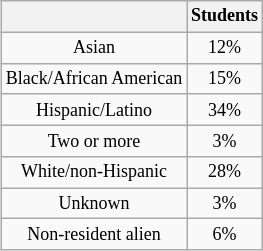<table class="wikitable" style="float:right; text-align:center; font-size:75%; margin:auto">
<tr>
<th></th>
<th>Students</th>
</tr>
<tr>
<td>Asian</td>
<td>12%</td>
</tr>
<tr>
<td>Black/African American</td>
<td>15%</td>
</tr>
<tr>
<td>Hispanic/Latino</td>
<td>34%</td>
</tr>
<tr>
<td>Two or more</td>
<td>3%</td>
</tr>
<tr>
<td>White/non-Hispanic</td>
<td>28%</td>
</tr>
<tr>
<td>Unknown</td>
<td>3%</td>
</tr>
<tr>
<td>Non-resident alien</td>
<td>6%</td>
</tr>
</table>
